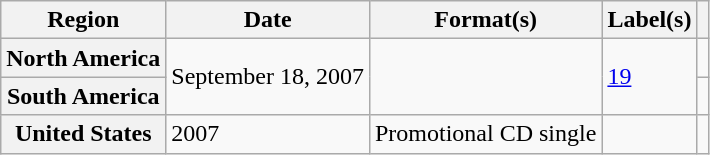<table class="wikitable plainrowheaders">
<tr>
<th scope="col">Region</th>
<th scope="col">Date</th>
<th scope="col">Format(s)</th>
<th scope="col">Label(s)</th>
<th scope="col"></th>
</tr>
<tr>
<th scope="row">North America</th>
<td rowspan="2">September 18, 2007</td>
<td rowspan="2"></td>
<td rowspan="2"><a href='#'>19</a></td>
<td style="text-align:center;"></td>
</tr>
<tr>
<th scope="row">South America</th>
<td style="text-align:center;"></td>
</tr>
<tr>
<th scope="row">United States</th>
<td>2007</td>
<td>Promotional CD single</td>
<td></td>
<td style="text-align:center;"></td>
</tr>
</table>
